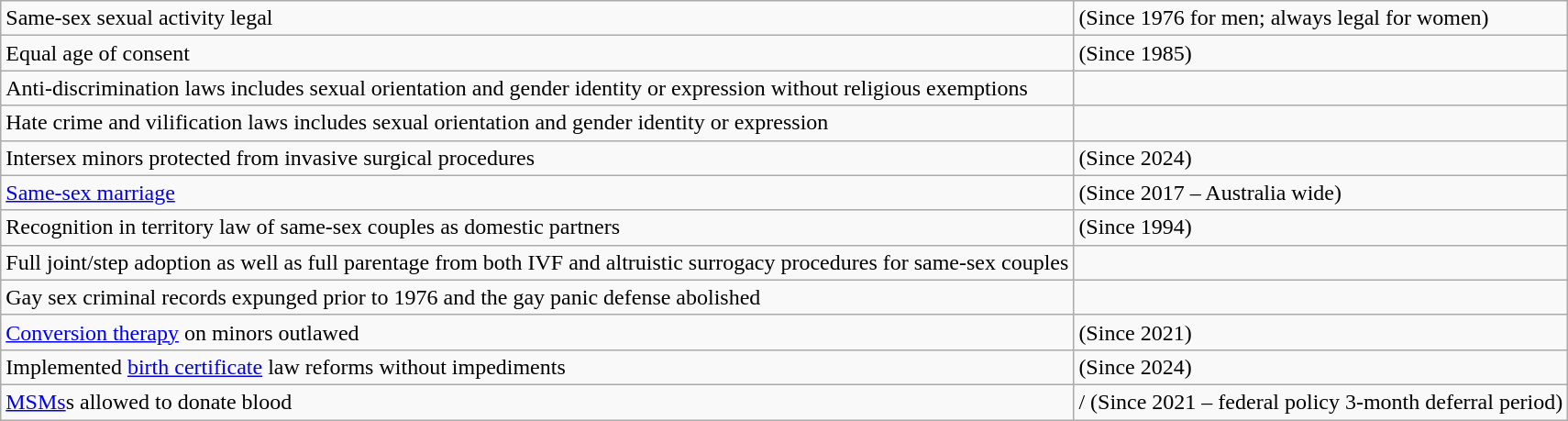<table class="wikitable">
<tr>
<td>Same-sex sexual activity legal</td>
<td> (Since 1976 for men; always legal for women)</td>
</tr>
<tr>
<td>Equal age of consent</td>
<td> (Since 1985)</td>
</tr>
<tr>
<td>Anti-discrimination laws includes sexual orientation and gender identity or expression without religious exemptions</td>
<td></td>
</tr>
<tr>
<td>Hate crime and vilification laws includes sexual orientation and gender identity or expression</td>
<td></td>
</tr>
<tr>
<td>Intersex minors protected from invasive surgical procedures</td>
<td> (Since 2024)</td>
</tr>
<tr>
<td><a href='#'>Same-sex marriage</a></td>
<td> (Since 2017 – Australia wide)</td>
</tr>
<tr>
<td>Recognition in territory law of same-sex couples as domestic partners</td>
<td> (Since 1994)</td>
</tr>
<tr>
<td>Full joint/step adoption as well as full parentage from both IVF and altruistic surrogacy procedures for same-sex couples</td>
<td></td>
</tr>
<tr>
<td>Gay sex criminal records expunged prior to 1976 and the gay panic defense abolished</td>
<td></td>
</tr>
<tr>
<td><a href='#'>Conversion therapy</a> on minors outlawed</td>
<td> (Since 2021)</td>
</tr>
<tr>
<td>Implemented <a href='#'>birth certificate</a> law reforms without impediments</td>
<td> (Since 2024)</td>
</tr>
<tr>
<td><a href='#'>MSMs</a>s allowed to donate blood</td>
<td>/ (Since 2021 – federal policy 3-month deferral period)</td>
</tr>
</table>
